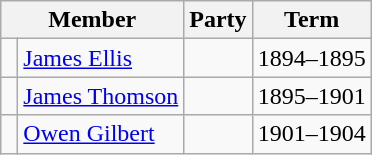<table class="wikitable">
<tr>
<th colspan="2">Member</th>
<th>Party</th>
<th>Term</th>
</tr>
<tr>
<td> </td>
<td><a href='#'>James Ellis</a></td>
<td></td>
<td>1894–1895</td>
</tr>
<tr>
<td> </td>
<td><a href='#'>James Thomson</a></td>
<td></td>
<td>1895–1901</td>
</tr>
<tr>
<td> </td>
<td><a href='#'>Owen Gilbert</a></td>
<td></td>
<td>1901–1904</td>
</tr>
</table>
